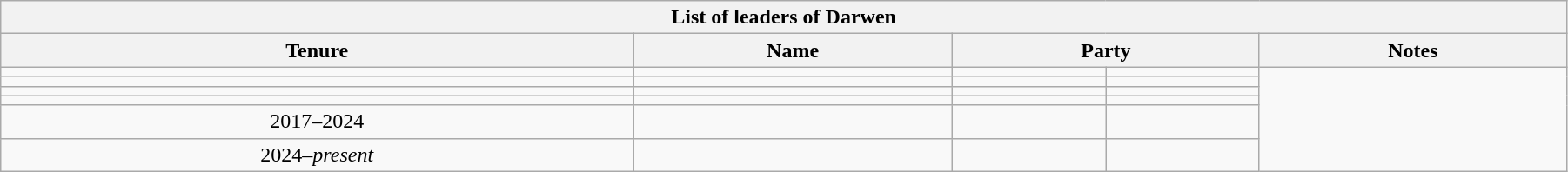<table class="wikitable sortable"  style="width: 95%;" border="1" cellpadding="1">
<tr>
<th colspan="5">List of leaders of Darwen</th>
</tr>
<tr>
<th>Tenure</th>
<th>Name</th>
<th colspan=2>Party</th>
<th class=unsortable>Notes</th>
</tr>
<tr>
<td align=center></td>
<td></td>
<td></td>
<td></td>
</tr>
<tr>
<td align=center></td>
<td></td>
<td></td>
<td></td>
</tr>
<tr>
<td align=center></td>
<td></td>
<td></td>
<td></td>
</tr>
<tr>
<td align=center></td>
<td></td>
<td></td>
<td></td>
</tr>
<tr>
<td align=center>2017–2024</td>
<td></td>
<td></td>
<td></td>
</tr>
<tr>
<td align=center>2024–<em>present</em></td>
<td></td>
<td></td>
<td></td>
</tr>
</table>
